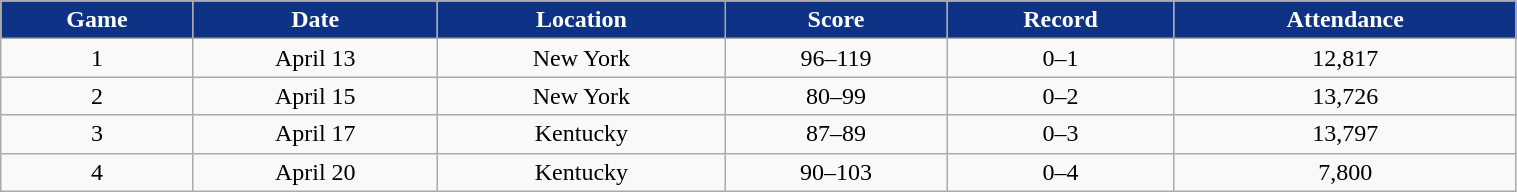<table class="wikitable" style="width:80%;">
<tr style="text-align:center; background:#0E3386; color:#FFFFFF;">
<td><strong>Game</strong></td>
<td><strong>Date</strong></td>
<td><strong>Location</strong></td>
<td><strong>Score</strong></td>
<td><strong>Record</strong></td>
<td><strong>Attendance</strong></td>
</tr>
<tr style="text-align:center;" bgcolor="">
<td>1</td>
<td>April 13</td>
<td>New York</td>
<td>96–119</td>
<td>0–1</td>
<td>12,817</td>
</tr>
<tr style="text-align:center;" bgcolor="">
<td>2</td>
<td>April 15</td>
<td>New York</td>
<td>80–99</td>
<td>0–2</td>
<td>13,726</td>
</tr>
<tr style="text-align:center;" bgcolor="">
<td>3</td>
<td>April 17</td>
<td>Kentucky</td>
<td>87–89</td>
<td>0–3</td>
<td>13,797</td>
</tr>
<tr style="text-align:center;" bgcolor="">
<td>4</td>
<td>April 20</td>
<td>Kentucky</td>
<td>90–103</td>
<td>0–4</td>
<td>7,800</td>
</tr>
</table>
